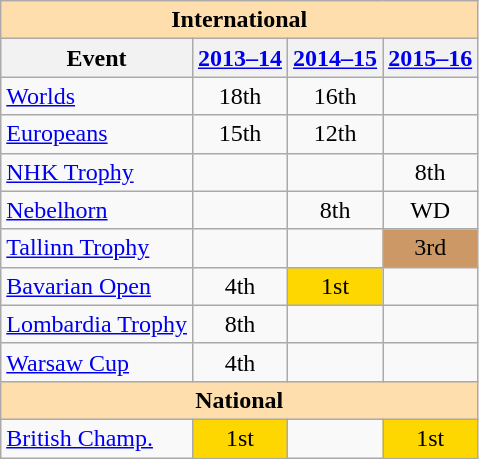<table class="wikitable" style="text-align:center">
<tr>
<th style="background-color: #ffdead; " colspan=4 align=center>International</th>
</tr>
<tr>
<th>Event</th>
<th><a href='#'>2013–14</a></th>
<th><a href='#'>2014–15</a></th>
<th><a href='#'>2015–16</a></th>
</tr>
<tr>
<td align=left><a href='#'>Worlds</a></td>
<td>18th</td>
<td>16th</td>
<td></td>
</tr>
<tr>
<td align=left><a href='#'>Europeans</a></td>
<td>15th</td>
<td>12th</td>
<td></td>
</tr>
<tr>
<td align=left> <a href='#'>NHK Trophy</a></td>
<td></td>
<td></td>
<td>8th</td>
</tr>
<tr>
<td align=left> <a href='#'>Nebelhorn</a></td>
<td></td>
<td>8th</td>
<td>WD</td>
</tr>
<tr>
<td align=left> <a href='#'>Tallinn Trophy</a></td>
<td></td>
<td></td>
<td bgcolor=cc9966>3rd</td>
</tr>
<tr>
<td align=left><a href='#'>Bavarian Open</a></td>
<td>4th</td>
<td bgcolor=gold>1st</td>
<td></td>
</tr>
<tr>
<td align=left><a href='#'>Lombardia Trophy</a></td>
<td>8th</td>
<td></td>
<td></td>
</tr>
<tr>
<td align=left><a href='#'>Warsaw Cup</a></td>
<td>4th</td>
<td></td>
<td></td>
</tr>
<tr>
<th style="background-color: #ffdead; " colspan=4 align=center>National</th>
</tr>
<tr>
<td align=left><a href='#'>British Champ.</a></td>
<td bgcolor=gold>1st</td>
<td></td>
<td bgcolor=gold>1st</td>
</tr>
</table>
